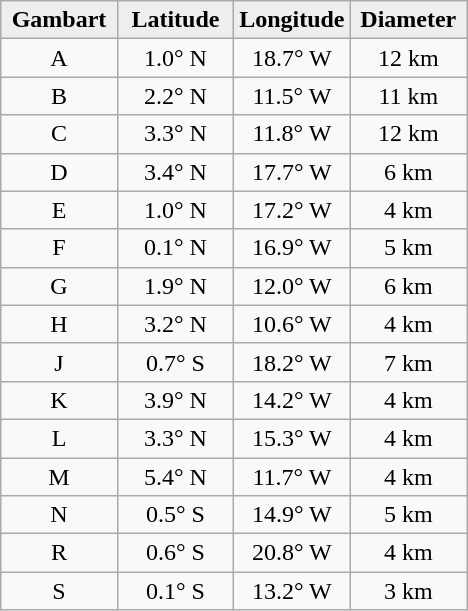<table class="wikitable">
<tr>
<th width="25%" style="background:#eeeeee;">Gambart</th>
<th width="25%" style="background:#eeeeee;">Latitude</th>
<th width="25%" style="background:#eeeeee;">Longitude</th>
<th width="25%" style="background:#eeeeee;">Diameter</th>
</tr>
<tr>
<td align="center">A</td>
<td align="center">1.0° N</td>
<td align="center">18.7° W</td>
<td align="center">12 km</td>
</tr>
<tr>
<td align="center">B</td>
<td align="center">2.2° N</td>
<td align="center">11.5° W</td>
<td align="center">11 km</td>
</tr>
<tr>
<td align="center">C</td>
<td align="center">3.3° N</td>
<td align="center">11.8° W</td>
<td align="center">12 km</td>
</tr>
<tr>
<td align="center">D</td>
<td align="center">3.4° N</td>
<td align="center">17.7° W</td>
<td align="center">6 km</td>
</tr>
<tr>
<td align="center">E</td>
<td align="center">1.0° N</td>
<td align="center">17.2° W</td>
<td align="center">4 km</td>
</tr>
<tr>
<td align="center">F</td>
<td align="center">0.1° N</td>
<td align="center">16.9° W</td>
<td align="center">5 km</td>
</tr>
<tr>
<td align="center">G</td>
<td align="center">1.9° N</td>
<td align="center">12.0° W</td>
<td align="center">6 km</td>
</tr>
<tr>
<td align="center">H</td>
<td align="center">3.2° N</td>
<td align="center">10.6° W</td>
<td align="center">4 km</td>
</tr>
<tr>
<td align="center">J</td>
<td align="center">0.7° S</td>
<td align="center">18.2° W</td>
<td align="center">7 km</td>
</tr>
<tr>
<td align="center">K</td>
<td align="center">3.9° N</td>
<td align="center">14.2° W</td>
<td align="center">4 km</td>
</tr>
<tr>
<td align="center">L</td>
<td align="center">3.3° N</td>
<td align="center">15.3° W</td>
<td align="center">4 km</td>
</tr>
<tr>
<td align="center">M</td>
<td align="center">5.4° N</td>
<td align="center">11.7° W</td>
<td align="center">4 km</td>
</tr>
<tr>
<td align="center">N</td>
<td align="center">0.5° S</td>
<td align="center">14.9° W</td>
<td align="center">5 km</td>
</tr>
<tr>
<td align="center">R</td>
<td align="center">0.6° S</td>
<td align="center">20.8° W</td>
<td align="center">4 km</td>
</tr>
<tr>
<td align="center">S</td>
<td align="center">0.1° S</td>
<td align="center">13.2° W</td>
<td align="center">3 km</td>
</tr>
</table>
